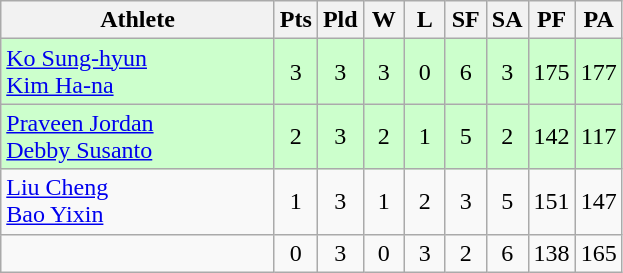<table class=wikitable style="text-align:center">
<tr>
<th width=175>Athlete</th>
<th width=20>Pts</th>
<th width=20>Pld</th>
<th width=20>W</th>
<th width=20>L</th>
<th width=20>SF</th>
<th width=20>SA</th>
<th width=20>PF</th>
<th width=20>PA</th>
</tr>
<tr bgcolor=ccffcc>
<td style="text-align:left"> <a href='#'>Ko Sung-hyun</a><br> <a href='#'>Kim Ha-na</a></td>
<td>3</td>
<td>3</td>
<td>3</td>
<td>0</td>
<td>6</td>
<td>3</td>
<td>175</td>
<td>177</td>
</tr>
<tr bgcolor=ccffcc>
<td style="text-align:left"> <a href='#'>Praveen Jordan</a><br> <a href='#'>Debby Susanto</a></td>
<td>2</td>
<td>3</td>
<td>2</td>
<td>1</td>
<td>5</td>
<td>2</td>
<td>142</td>
<td>117</td>
</tr>
<tr bgcolor=>
<td style="text-align:left"> <a href='#'>Liu Cheng</a><br> <a href='#'>Bao Yixin</a></td>
<td>1</td>
<td>3</td>
<td>1</td>
<td>2</td>
<td>3</td>
<td>5</td>
<td>151</td>
<td>147</td>
</tr>
<tr bgcolor=>
<td style="text-align:left"></td>
<td>0</td>
<td>3</td>
<td>0</td>
<td>3</td>
<td>2</td>
<td>6</td>
<td>138</td>
<td>165</td>
</tr>
</table>
